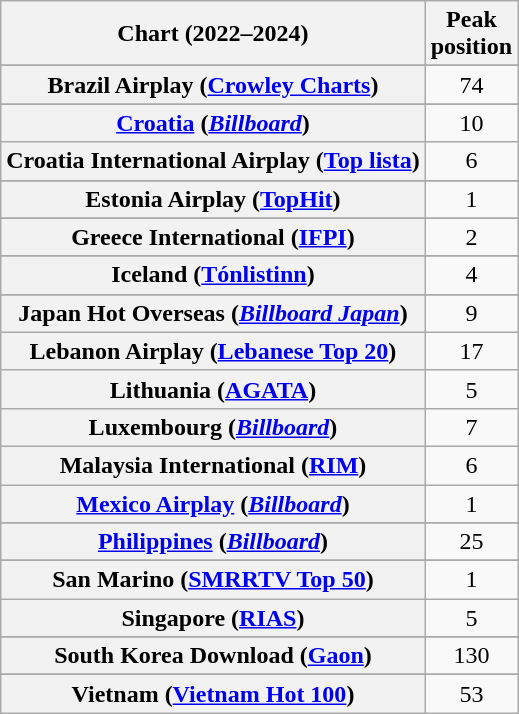<table class="wikitable sortable plainrowheaders" style="text-align:center">
<tr>
<th scope="col">Chart (2022–2024)</th>
<th scope="col">Peak<br>position</th>
</tr>
<tr>
</tr>
<tr>
</tr>
<tr>
</tr>
<tr>
</tr>
<tr>
</tr>
<tr>
<th scope="row">Brazil Airplay (<a href='#'>Crowley Charts</a>)</th>
<td>74</td>
</tr>
<tr>
</tr>
<tr>
</tr>
<tr>
</tr>
<tr>
</tr>
<tr>
</tr>
<tr>
<th scope="row"><a href='#'>Croatia</a> (<em><a href='#'>Billboard</a></em>)</th>
<td>10</td>
</tr>
<tr>
<th scope="row">Croatia International Airplay (<a href='#'>Top lista</a>)</th>
<td>6</td>
</tr>
<tr>
</tr>
<tr>
</tr>
<tr>
</tr>
<tr>
<th scope="row">Estonia Airplay (<a href='#'>TopHit</a>)</th>
<td>1</td>
</tr>
<tr>
</tr>
<tr>
</tr>
<tr>
</tr>
<tr>
</tr>
<tr>
<th scope="row">Greece International (<a href='#'>IFPI</a>)</th>
<td>2</td>
</tr>
<tr>
</tr>
<tr>
</tr>
<tr>
</tr>
<tr>
<th scope="row">Iceland (<a href='#'>Tónlistinn</a>)</th>
<td>4</td>
</tr>
<tr>
</tr>
<tr>
</tr>
<tr>
<th scope="row">Japan Hot Overseas (<em><a href='#'>Billboard Japan</a></em>)</th>
<td>9</td>
</tr>
<tr>
<th scope="row">Lebanon Airplay (<a href='#'>Lebanese Top 20</a>)</th>
<td>17</td>
</tr>
<tr>
<th scope="row">Lithuania (<a href='#'>AGATA</a>)</th>
<td>5</td>
</tr>
<tr>
<th scope="row">Luxembourg (<em><a href='#'>Billboard</a></em>)</th>
<td>7</td>
</tr>
<tr>
<th scope="row">Malaysia International (<a href='#'>RIM</a>)</th>
<td>6</td>
</tr>
<tr>
<th scope="row"><a href='#'>Mexico Airplay</a> (<em><a href='#'>Billboard</a></em>)</th>
<td>1</td>
</tr>
<tr>
</tr>
<tr>
</tr>
<tr>
</tr>
<tr>
</tr>
<tr>
<th scope="row"><a href='#'>Philippines</a> (<em><a href='#'>Billboard</a></em>)</th>
<td>25</td>
</tr>
<tr>
</tr>
<tr>
</tr>
<tr>
<th scope="row">San Marino (<a href='#'>SMRRTV Top 50</a>)</th>
<td>1</td>
</tr>
<tr>
<th scope="row">Singapore (<a href='#'>RIAS</a>)</th>
<td>5</td>
</tr>
<tr>
</tr>
<tr>
</tr>
<tr>
</tr>
<tr>
<th scope="row">South Korea Download (<a href='#'>Gaon</a>)</th>
<td>130</td>
</tr>
<tr>
</tr>
<tr>
</tr>
<tr>
</tr>
<tr>
</tr>
<tr>
</tr>
<tr>
</tr>
<tr>
</tr>
<tr>
</tr>
<tr>
</tr>
<tr>
<th scope="row">Vietnam (<a href='#'>Vietnam Hot 100</a>)</th>
<td>53</td>
</tr>
</table>
